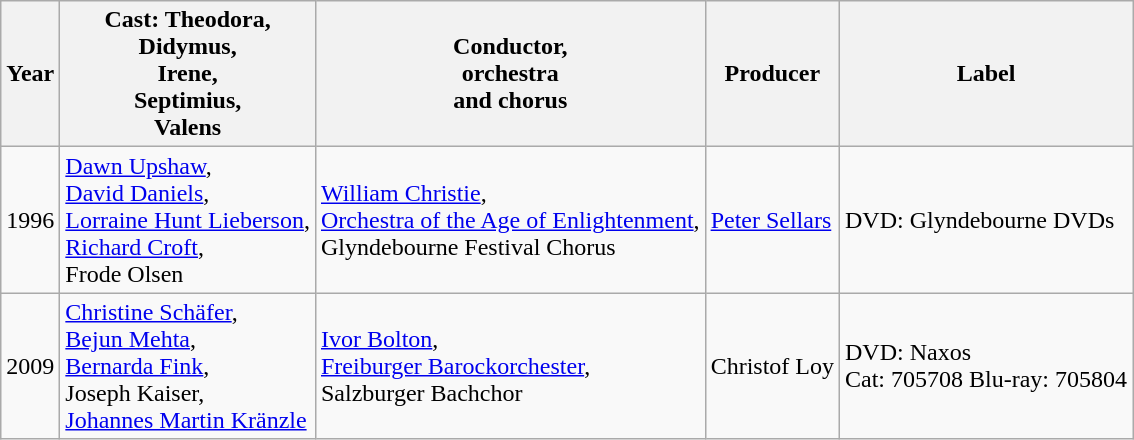<table class="wikitable">
<tr>
<th>Year</th>
<th>Cast: Theodora,<br>Didymus,<br>Irene,<br>Septimius,<br>Valens</th>
<th>Conductor,<br>orchestra<br>and chorus</th>
<th>Producer</th>
<th>Label</th>
</tr>
<tr>
<td>1996</td>
<td><a href='#'>Dawn Upshaw</a>,<br><a href='#'>David Daniels</a>,<br><a href='#'>Lorraine Hunt Lieberson</a>,<br><a href='#'>Richard Croft</a>,<br>Frode Olsen</td>
<td><a href='#'>William Christie</a>,<br><a href='#'>Orchestra of the Age of Enlightenment</a>,<br>Glyndebourne Festival Chorus</td>
<td><a href='#'>Peter Sellars</a></td>
<td>DVD: Glyndebourne DVDs</td>
</tr>
<tr>
<td>2009</td>
<td><a href='#'>Christine Schäfer</a>,<br><a href='#'>Bejun Mehta</a>,<br><a href='#'>Bernarda Fink</a>,<br>Joseph Kaiser,<br><a href='#'>Johannes Martin Kränzle</a></td>
<td><a href='#'>Ivor Bolton</a>,<br><a href='#'>Freiburger Barockorchester</a>,<br>Salzburger Bachchor</td>
<td>Christof Loy</td>
<td>DVD: Naxos<br> Cat: 705708 Blu-ray: 705804</td>
</tr>
</table>
